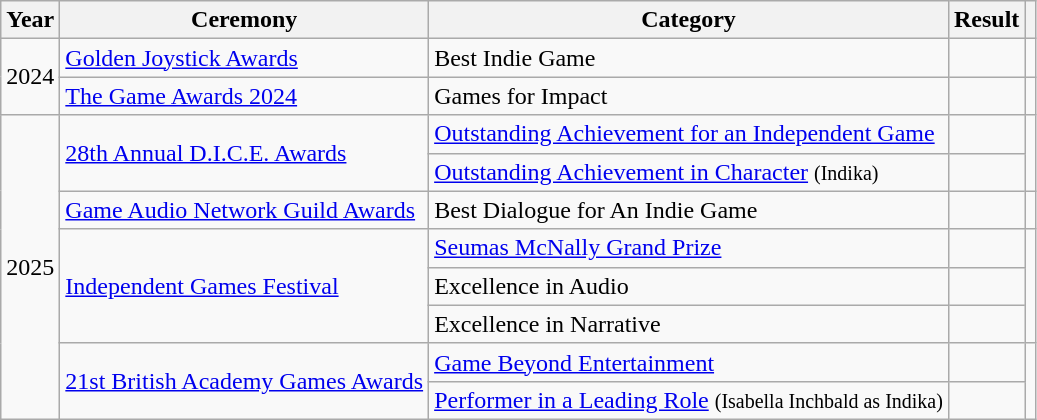<table class="wikitable plainrowheaders sortable" width="auto">
<tr>
<th scope="col">Year</th>
<th scope="col">Ceremony</th>
<th scope="col">Category</th>
<th scope="col">Result</th>
<th scope="col" class="unsortable"></th>
</tr>
<tr>
<td rowspan="2" style="text-align:center;">2024</td>
<td><a href='#'>Golden Joystick Awards</a></td>
<td>Best Indie Game</td>
<td></td>
<td style="text-align:center;"></td>
</tr>
<tr>
<td><a href='#'>The Game Awards 2024</a></td>
<td>Games for Impact</td>
<td></td>
<td style="text-align:center;"></td>
</tr>
<tr>
<td rowspan="8">2025</td>
<td rowspan="2"><a href='#'>28th Annual D.I.C.E. Awards</a></td>
<td><a href='#'>Outstanding Achievement for an Independent Game</a></td>
<td></td>
<td rowspan="2" style="text-align:center;"></td>
</tr>
<tr>
<td><a href='#'>Outstanding Achievement in Character</a> <small>(Indika)</small></td>
<td></td>
</tr>
<tr>
<td><a href='#'>Game Audio Network Guild Awards</a></td>
<td>Best Dialogue for An Indie Game</td>
<td></td>
<td align="center"></td>
</tr>
<tr>
<td rowspan="3"><a href='#'>Independent Games Festival</a></td>
<td><a href='#'>Seumas McNally Grand Prize</a></td>
<td></td>
<td rowspan="3" style="text-align:center;"></td>
</tr>
<tr>
<td>Excellence in Audio</td>
<td></td>
</tr>
<tr>
<td>Excellence in Narrative</td>
<td></td>
</tr>
<tr>
<td rowspan="2"><a href='#'>21st British Academy Games Awards</a></td>
<td><a href='#'>Game Beyond Entertainment</a></td>
<td></td>
<td align="center" rowspan="2"></td>
</tr>
<tr>
<td><a href='#'>Performer in a Leading Role</a> <small>(Isabella Inchbald as Indika)</small></td>
<td></td>
</tr>
</table>
